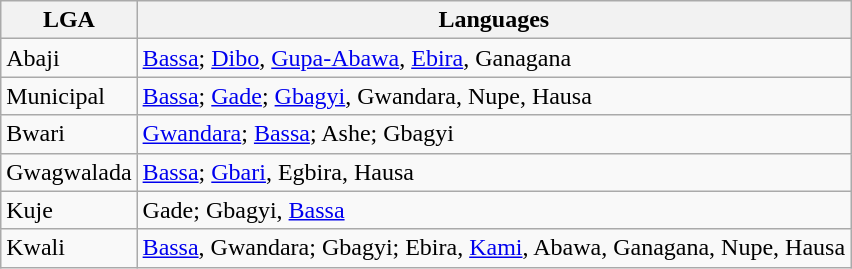<table class="wikitable">
<tr>
<th>LGA</th>
<th>Languages</th>
</tr>
<tr>
<td>Abaji</td>
<td><a href='#'>Bassa</a>; <a href='#'>Dibo</a>, <a href='#'>Gupa-Abawa</a>, <a href='#'>Ebira</a>, Ganagana</td>
</tr>
<tr>
<td>Municipal</td>
<td><a href='#'>Bassa</a>;  <a href='#'>Gade</a>; <a href='#'>Gbagyi</a>, Gwandara,  Nupe, Hausa</td>
</tr>
<tr>
<td>Bwari</td>
<td><a href='#'>Gwandara</a>; <a href='#'>Bassa</a>;  Ashe; Gbagyi</td>
</tr>
<tr>
<td>Gwagwalada</td>
<td><a href='#'>Bassa</a>; <a href='#'>Gbari</a>, Egbira, Hausa</td>
</tr>
<tr>
<td>Kuje</td>
<td>Gade; Gbagyi, <a href='#'>Bassa</a></td>
</tr>
<tr>
<td>Kwali</td>
<td><a href='#'>Bassa</a>, Gwandara; Gbagyi; Ebira, <a href='#'>Kami</a>, Abawa, Ganagana, Nupe, Hausa</td>
</tr>
</table>
